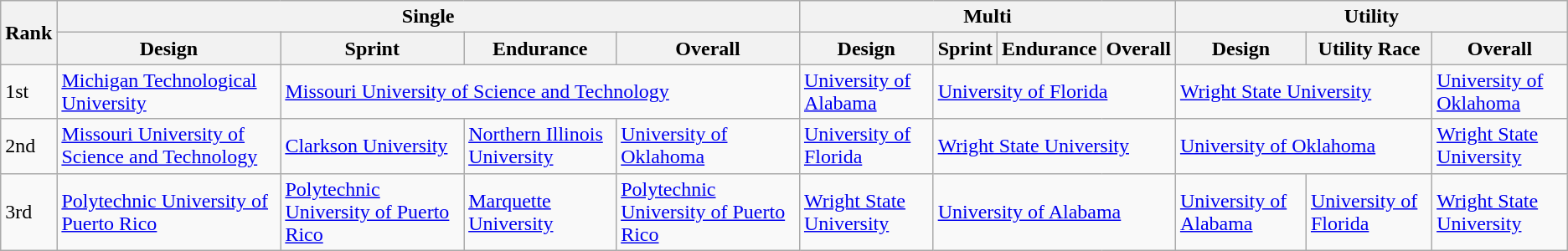<table class="wikitable mw-collapsible">
<tr>
<th rowspan="2">Rank</th>
<th colspan="4">Single</th>
<th colspan="4">Multi</th>
<th colspan="3">Utility</th>
</tr>
<tr>
<th>Design</th>
<th>Sprint</th>
<th>Endurance</th>
<th>Overall</th>
<th>Design</th>
<th>Sprint</th>
<th>Endurance</th>
<th>Overall</th>
<th>Design</th>
<th>Utility Race</th>
<th>Overall</th>
</tr>
<tr>
<td>1st</td>
<td><a href='#'>Michigan  Technological University</a></td>
<td colspan="3"><a href='#'>Missouri University of Science and Technology</a></td>
<td><a href='#'>University of Alabama</a></td>
<td colspan="3"><a href='#'>University of Florida</a></td>
<td colspan="2"><a href='#'>Wright State University</a></td>
<td><a href='#'>University of Oklahoma</a></td>
</tr>
<tr>
<td>2nd</td>
<td><a href='#'>Missouri University of Science and Technology</a></td>
<td><a href='#'>Clarkson University</a></td>
<td><a href='#'>Northern Illinois University</a></td>
<td><a href='#'>University of Oklahoma</a></td>
<td><a href='#'>University of Florida</a></td>
<td colspan="3"><a href='#'>Wright State University</a></td>
<td colspan="2"><a href='#'>University of Oklahoma</a></td>
<td><a href='#'>Wright State University</a></td>
</tr>
<tr>
<td>3rd</td>
<td><a href='#'>Polytechnic University of Puerto Rico</a></td>
<td><a href='#'>Polytechnic University of Puerto Rico</a></td>
<td><a href='#'>Marquette University</a></td>
<td><a href='#'>Polytechnic University of Puerto Rico</a></td>
<td><a href='#'>Wright State University</a></td>
<td colspan="3"><a href='#'>University of Alabama</a></td>
<td><a href='#'>University of Alabama</a></td>
<td><a href='#'>University of Florida</a></td>
<td><a href='#'>Wright State University</a></td>
</tr>
</table>
